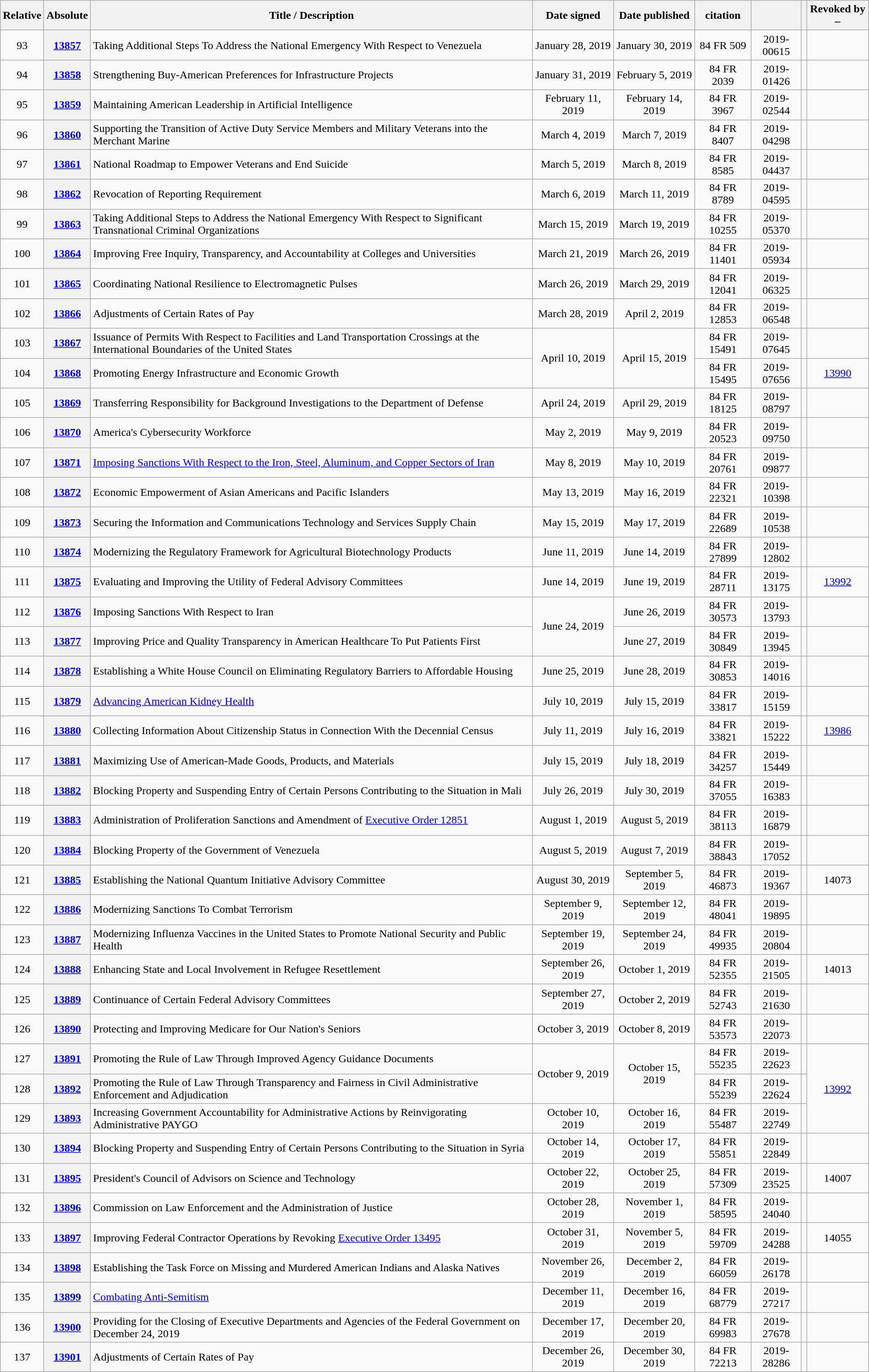<table class="wikitable sortable plainrowheaders" style="width:100%">
<tr style="text-align:center">
<th>Relative </th>
<th>Absolute </th>
<th>Title / Description</th>
<th>Date signed</th>
<th>Date published</th>
<th> citation</th>
<th>  </th>
<th class="unsortable"></th>
<th>Revoked by –  </th>
</tr>
<tr style="text-align:center">
<td>93</td>
<th><a href='#'>13857</a></th>
<td style="text-align:left">Taking Additional Steps To Address the National Emergency With Respect to Venezuela</td>
<td>January 28, 2019</td>
<td>January 30, 2019</td>
<td>84 FR 509</td>
<td>2019-00615</td>
<td></td>
<td></td>
</tr>
<tr style="text-align:center">
<td>94</td>
<th><a href='#'>13858</a></th>
<td style="text-align:left">Strengthening Buy-American Preferences for Infrastructure Projects</td>
<td>January 31, 2019</td>
<td>February 5, 2019</td>
<td>84 FR 2039</td>
<td>2019-01426</td>
<td></td>
<td></td>
</tr>
<tr style="text-align:center">
<td>95</td>
<th><a href='#'>13859</a></th>
<td style="text-align:left">Maintaining American Leadership in Artificial Intelligence</td>
<td>February 11, 2019</td>
<td>February 14, 2019</td>
<td>84 FR 3967</td>
<td>2019-02544</td>
<td></td>
<td></td>
</tr>
<tr style="text-align:center">
<td>96</td>
<th><a href='#'>13860</a></th>
<td style="text-align:left">Supporting the Transition of Active Duty Service Members and Military Veterans into the Merchant Marine</td>
<td>March 4, 2019</td>
<td>March 7, 2019</td>
<td>84 FR 8407</td>
<td>2019-04298</td>
<td></td>
<td></td>
</tr>
<tr style="text-align:center">
<td>97</td>
<th><a href='#'>13861</a></th>
<td style="text-align:left">National Roadmap to Empower Veterans and End Suicide</td>
<td>March 5, 2019</td>
<td>March 8, 2019</td>
<td>84 FR 8585</td>
<td>2019-04437</td>
<td></td>
<td></td>
</tr>
<tr style="text-align:center">
<td>98</td>
<th><a href='#'>13862</a></th>
<td style="text-align:left">Revocation of Reporting Requirement</td>
<td>March 6, 2019</td>
<td>March 11, 2019</td>
<td>84 FR 8789</td>
<td>2019-04595</td>
<td></td>
<td></td>
</tr>
<tr style="text-align:center">
<td>99</td>
<th><a href='#'>13863</a></th>
<td style="text-align:left">Taking Additional Steps to Address the National Emergency With Respect to Significant Transnational Criminal Organizations</td>
<td>March 15, 2019</td>
<td>March 19, 2019</td>
<td>84 FR 10255</td>
<td>2019-05370</td>
<td></td>
<td></td>
</tr>
<tr style="text-align:center">
<td>100</td>
<th><a href='#'>13864</a></th>
<td style="text-align:left">Improving Free Inquiry, Transparency, and Accountability at Colleges and Universities</td>
<td>March 21, 2019</td>
<td>March 26, 2019</td>
<td>84 FR 11401</td>
<td>2019-05934</td>
<td></td>
<td></td>
</tr>
<tr style="text-align:center">
<td>101</td>
<th><a href='#'>13865</a></th>
<td style="text-align:left">Coordinating National Resilience to Electromagnetic Pulses</td>
<td>March 26, 2019</td>
<td>March 29, 2019</td>
<td>84 FR 12041</td>
<td>2019-06325</td>
<td></td>
<td></td>
</tr>
<tr style="text-align:center">
<td>102</td>
<th><a href='#'>13866</a></th>
<td style="text-align:left">Adjustments of Certain Rates of Pay</td>
<td>March 28, 2019</td>
<td>April 2, 2019</td>
<td>84 FR 12853</td>
<td>2019-06548</td>
<td></td>
<td></td>
</tr>
<tr style="text-align:center">
<td>103</td>
<th><a href='#'>13867</a></th>
<td style="text-align:left">Issuance of Permits With Respect to Facilities and Land Transportation Crossings at the International Boundaries of the United States</td>
<td rowspan=2>April 10, 2019</td>
<td rowspan=2>April 15, 2019</td>
<td>84 FR 15491</td>
<td>2019-07645</td>
<td></td>
<td></td>
</tr>
<tr style="text-align:center">
<td>104</td>
<th><a href='#'>13868</a></th>
<td style="text-align:left">Promoting Energy Infrastructure and Economic Growth</td>
<td>84 FR 15495</td>
<td>2019-07656</td>
<td></td>
<td><a href='#'>13990</a></td>
</tr>
<tr style="text-align:center">
<td>105</td>
<th><a href='#'>13869</a></th>
<td style="text-align:left">Transferring Responsibility for Background Investigations to the Department of Defense</td>
<td>April 24, 2019</td>
<td>April 29, 2019</td>
<td>84 FR 18125</td>
<td>2019-08797</td>
<td></td>
<td></td>
</tr>
<tr style="text-align:center">
<td>106</td>
<th><a href='#'>13870</a></th>
<td style="text-align:left">America's Cybersecurity Workforce</td>
<td>May 2, 2019</td>
<td>May 9, 2019</td>
<td>84 FR 20523</td>
<td>2019-09750</td>
<td></td>
<td></td>
</tr>
<tr style="text-align:center">
<td>107</td>
<th><a href='#'>13871</a></th>
<td style="text-align:left"><a href='#'>Imposing Sanctions With Respect to the Iron, Steel, Aluminum, and Copper Sectors of Iran</a></td>
<td>May 8, 2019</td>
<td>May 10, 2019</td>
<td>84 FR 20761</td>
<td>2019-09877</td>
<td></td>
<td></td>
</tr>
<tr style="text-align:center">
<td>108</td>
<th><a href='#'>13872</a></th>
<td style="text-align:left">Economic Empowerment of Asian Americans and Pacific Islanders</td>
<td>May 13, 2019</td>
<td>May 16, 2019</td>
<td>84 FR 22321</td>
<td>2019-10398</td>
<td></td>
<td></td>
</tr>
<tr style="text-align:center">
<td>109</td>
<th><a href='#'>13873</a></th>
<td style="text-align:left">Securing the Information and Communications Technology and Services Supply Chain</td>
<td>May 15, 2019</td>
<td>May 17, 2019</td>
<td>84 FR 22689</td>
<td>2019-10538</td>
<td></td>
<td></td>
</tr>
<tr style="text-align:center">
<td>110</td>
<th><a href='#'>13874</a></th>
<td style="text-align:left">Modernizing the Regulatory Framework for Agricultural Biotechnology Products</td>
<td>June 11, 2019</td>
<td>June 14, 2019</td>
<td>84 FR 27899</td>
<td>2019-12802</td>
<td></td>
<td></td>
</tr>
<tr style="text-align:center">
<td>111</td>
<th><a href='#'>13875</a></th>
<td style="text-align:left">Evaluating and Improving the Utility of Federal Advisory Committees</td>
<td>June 14, 2019</td>
<td>June 19, 2019</td>
<td>84 FR 28711</td>
<td>2019-13175</td>
<td></td>
<td><a href='#'>13992</a></td>
</tr>
<tr style="text-align:center">
<td>112</td>
<th><a href='#'>13876</a></th>
<td style="text-align:left">Imposing Sanctions With Respect to Iran</td>
<td rowspan=2>June 24, 2019</td>
<td>June 26, 2019</td>
<td>84 FR 30573</td>
<td>2019-13793</td>
<td></td>
<td></td>
</tr>
<tr style="text-align:center">
<td>113</td>
<th><a href='#'>13877</a></th>
<td style="text-align:left">Improving Price and Quality Transparency in American Healthcare To Put Patients First</td>
<td>June 27, 2019</td>
<td>84 FR 30849</td>
<td>2019-13945</td>
<td></td>
<td></td>
</tr>
<tr style="text-align:center">
<td>114</td>
<th><a href='#'>13878</a></th>
<td style="text-align:left">Establishing a White House Council on Eliminating Regulatory Barriers to Affordable Housing</td>
<td>June 25, 2019</td>
<td>June 28, 2019</td>
<td>84 FR 30853</td>
<td>2019-14016</td>
<td></td>
<td></td>
</tr>
<tr style="text-align:center">
<td>115</td>
<th><a href='#'>13879</a></th>
<td style="text-align:left"><a href='#'>Advancing American Kidney Health</a></td>
<td>July 10, 2019</td>
<td>July 15, 2019</td>
<td>84 FR 33817</td>
<td>2019-15159</td>
<td></td>
<td></td>
</tr>
<tr style="text-align:center">
<td>116</td>
<th><a href='#'>13880</a></th>
<td style="text-align:left">Collecting Information About Citizenship Status in Connection With the Decennial Census</td>
<td>July 11, 2019</td>
<td>July 16, 2019</td>
<td>84 FR 33821</td>
<td>2019-15222</td>
<td></td>
<td><a href='#'>13986</a></td>
</tr>
<tr style="text-align:center">
<td>117</td>
<th><a href='#'>13881</a></th>
<td style="text-align:left">Maximizing Use of American-Made Goods, Products, and Materials</td>
<td>July 15, 2019</td>
<td>July 18, 2019</td>
<td>84 FR 34257</td>
<td>2019-15449</td>
<td></td>
<td></td>
</tr>
<tr style="text-align:center">
<td>118</td>
<th><a href='#'>13882</a></th>
<td style="text-align:left">Blocking Property and Suspending Entry of Certain Persons Contributing to the Situation in Mali</td>
<td>July 26, 2019</td>
<td>July 30, 2019</td>
<td>84 FR 37055</td>
<td>2019-16383</td>
<td></td>
<td></td>
</tr>
<tr style="text-align:center">
<td>119</td>
<th><a href='#'>13883</a></th>
<td style="text-align:left">Administration of Proliferation Sanctions and Amendment of <a href='#'>Executive Order 12851</a></td>
<td>August 1, 2019</td>
<td>August 5, 2019</td>
<td>84 FR 38113</td>
<td>2019-16879</td>
<td></td>
<td></td>
</tr>
<tr style="text-align:center">
<td>120</td>
<th><a href='#'>13884</a></th>
<td style="text-align:left">Blocking Property of the Government of Venezuela</td>
<td>August 5, 2019</td>
<td>August 7, 2019</td>
<td>84 FR 38843</td>
<td>2019-17052</td>
<td></td>
<td></td>
</tr>
<tr style="text-align:center">
<td>121</td>
<th><a href='#'>13885</a></th>
<td style="text-align:left">Establishing the National Quantum Initiative Advisory Committee</td>
<td>August 30, 2019</td>
<td>September 5, 2019</td>
<td>84 FR 46873</td>
<td>2019-19367</td>
<td></td>
<td>14073</td>
</tr>
<tr style="text-align:center">
<td>122</td>
<th><a href='#'>13886</a></th>
<td style="text-align:left">Modernizing Sanctions To Combat Terrorism</td>
<td>September 9, 2019</td>
<td>September 12, 2019</td>
<td>84 FR 48041</td>
<td>2019-19895</td>
<td></td>
<td></td>
</tr>
<tr style="text-align:center">
<td>123</td>
<th><a href='#'>13887</a></th>
<td style="text-align:left">Modernizing Influenza Vaccines in the United States to Promote National Security and Public Health</td>
<td>September 19, 2019</td>
<td>September 24, 2019</td>
<td>84 FR 49935</td>
<td>2019-20804</td>
<td></td>
<td></td>
</tr>
<tr style="text-align:center">
<td>124</td>
<th><a href='#'>13888</a></th>
<td style="text-align:left">Enhancing State and Local Involvement in Refugee Resettlement</td>
<td>September 26, 2019</td>
<td>October 1, 2019</td>
<td>84 FR 52355</td>
<td>2019-21505</td>
<td></td>
<td>14013</td>
</tr>
<tr style="text-align:center">
<td>125</td>
<th><a href='#'>13889</a></th>
<td style="text-align:left">Continuance of Certain Federal Advisory Committees</td>
<td>September 27, 2019</td>
<td>October 2, 2019</td>
<td>84 FR 52743</td>
<td>2019-21630</td>
<td></td>
<td></td>
</tr>
<tr style="text-align:center">
<td>126</td>
<th><a href='#'>13890</a></th>
<td style="text-align:left">Protecting and Improving Medicare for Our Nation's Seniors</td>
<td>October 3, 2019</td>
<td>October 8, 2019</td>
<td>84 FR 53573</td>
<td>2019-22073</td>
<td></td>
<td></td>
</tr>
<tr style="text-align:center">
<td>127</td>
<th><a href='#'>13891</a></th>
<td style="text-align:left">Promoting the Rule of Law Through Improved Agency Guidance Documents</td>
<td rowspan=2>October 9, 2019</td>
<td rowspan=2>October 15, 2019</td>
<td>84 FR 55235</td>
<td>2019-22623</td>
<td></td>
<td rowspan=3><a href='#'>13992</a></td>
</tr>
<tr style="text-align:center">
<td>128</td>
<th><a href='#'>13892</a></th>
<td style="text-align:left">Promoting the Rule of Law Through Transparency and Fairness in Civil Administrative Enforcement and Adjudication</td>
<td>84 FR 55239</td>
<td>2019-22624</td>
<td></td>
</tr>
<tr style="text-align:center">
<td>129</td>
<th><a href='#'>13893</a></th>
<td style="text-align:left">Increasing Government Accountability for Administrative Actions by Reinvigorating Administrative PAYGO</td>
<td>October 10, 2019</td>
<td>October 16, 2019</td>
<td>84 FR 55487</td>
<td>2019-22749</td>
<td></td>
</tr>
<tr style="text-align:center">
<td>130</td>
<th><a href='#'>13894</a></th>
<td style="text-align:left">Blocking Property and Suspending Entry of Certain Persons Contributing to the Situation in Syria</td>
<td>October 14, 2019</td>
<td>October 17, 2019</td>
<td>84 FR 55851</td>
<td>2019-22849</td>
<td></td>
<td></td>
</tr>
<tr style="text-align:center">
<td>131</td>
<th><a href='#'>13895</a></th>
<td style="text-align:left">President's Council of Advisors on Science and Technology</td>
<td>October 22, 2019</td>
<td>October 25, 2019</td>
<td>84 FR 57309</td>
<td>2019-23525</td>
<td></td>
<td>14007</td>
</tr>
<tr style="text-align:center">
<td>132</td>
<th><a href='#'>13896</a></th>
<td style="text-align:left">Commission on Law Enforcement and the Administration of Justice</td>
<td>October 28, 2019</td>
<td>November 1, 2019</td>
<td>84 FR 58595</td>
<td>2019-24040</td>
<td></td>
<td></td>
</tr>
<tr style="text-align:center">
<td>133</td>
<th><a href='#'>13897</a></th>
<td style="text-align:left">Improving Federal Contractor Operations by Revoking <a href='#'>Executive Order 13495</a></td>
<td>October 31, 2019</td>
<td>November 5, 2019</td>
<td>84 FR 59709</td>
<td>2019-24288</td>
<td></td>
<td>14055</td>
</tr>
<tr style="text-align:center">
<td>134</td>
<th><a href='#'>13898</a></th>
<td style="text-align:left">Establishing the Task Force on Missing and Murdered American Indians and Alaska Natives</td>
<td>November 26, 2019</td>
<td>December 2, 2019</td>
<td>84 FR 66059</td>
<td>2019-26178</td>
<td></td>
<td></td>
</tr>
<tr style="text-align:center">
<td>135</td>
<th><a href='#'>13899</a></th>
<td style="text-align:left"><a href='#'>Combating Anti-Semitism</a></td>
<td>December 11, 2019</td>
<td>December 16, 2019</td>
<td>84 FR 68779</td>
<td>2019-27217</td>
<td></td>
<td></td>
</tr>
<tr style="text-align:center">
<td>136</td>
<th><a href='#'>13900</a></th>
<td style="text-align:left">Providing for the Closing of Executive Departments and Agencies of the Federal Government on December 24, 2019</td>
<td>December 17, 2019</td>
<td>December 20, 2019</td>
<td>84 FR 69983</td>
<td>2019-27678</td>
<td></td>
<td></td>
</tr>
<tr style="text-align:center">
<td>137</td>
<th><a href='#'>13901</a></th>
<td style="text-align:left">Adjustments of Certain Rates of Pay</td>
<td>December 26, 2019</td>
<td>December 30, 2019</td>
<td>84 FR 72213</td>
<td>2019-28286</td>
<td></td>
<td></td>
</tr>
</table>
